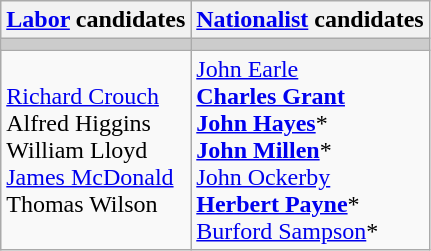<table class="wikitable">
<tr>
<th><a href='#'>Labor</a> candidates</th>
<th><a href='#'>Nationalist</a> candidates</th>
</tr>
<tr bgcolor="#cccccc">
<td></td>
<td></td>
</tr>
<tr>
<td><a href='#'>Richard Crouch</a><br>Alfred Higgins<br>William Lloyd<br><a href='#'>James McDonald</a><br>Thomas Wilson</td>
<td><a href='#'>John Earle</a><br><strong><a href='#'>Charles Grant</a></strong><br><strong><a href='#'>John Hayes</a></strong>*<br><strong><a href='#'>John Millen</a></strong>*<br><a href='#'>John Ockerby</a><br><strong><a href='#'>Herbert Payne</a></strong>*<br><a href='#'>Burford Sampson</a>*</td>
</tr>
</table>
